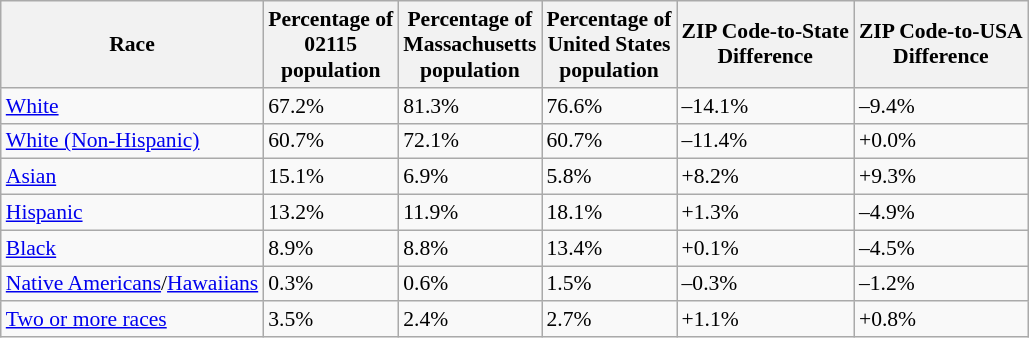<table class="wikitable sortable collapsible" style="font-size: 90%;">
<tr>
<th>Race</th>
<th>Percentage of <br>02115<br>population</th>
<th>Percentage of<br>Massachusetts<br>population</th>
<th>Percentage of<br>United States<br>population</th>
<th>ZIP Code-to-State<br>Difference</th>
<th>ZIP Code-to-USA<br>Difference</th>
</tr>
<tr>
<td><a href='#'>White</a></td>
<td>67.2%</td>
<td>81.3%</td>
<td>76.6%</td>
<td>–14.1%</td>
<td>–9.4%</td>
</tr>
<tr>
<td><a href='#'>White (Non-Hispanic)</a></td>
<td>60.7%</td>
<td>72.1%</td>
<td>60.7%</td>
<td>–11.4%</td>
<td>+0.0%</td>
</tr>
<tr>
<td><a href='#'>Asian</a></td>
<td>15.1%</td>
<td>6.9%</td>
<td>5.8%</td>
<td>+8.2%</td>
<td>+9.3%</td>
</tr>
<tr>
<td><a href='#'>Hispanic</a></td>
<td>13.2%</td>
<td>11.9%</td>
<td>18.1%</td>
<td>+1.3%</td>
<td>–4.9%</td>
</tr>
<tr>
<td><a href='#'>Black</a></td>
<td>8.9%</td>
<td>8.8%</td>
<td>13.4%</td>
<td>+0.1%</td>
<td>–4.5%</td>
</tr>
<tr>
<td><a href='#'>Native Americans</a>/<a href='#'>Hawaiians</a></td>
<td>0.3%</td>
<td>0.6%</td>
<td>1.5%</td>
<td>–0.3%</td>
<td>–1.2%</td>
</tr>
<tr>
<td><a href='#'>Two or more races</a></td>
<td>3.5%</td>
<td>2.4%</td>
<td>2.7%</td>
<td>+1.1%</td>
<td>+0.8%</td>
</tr>
</table>
